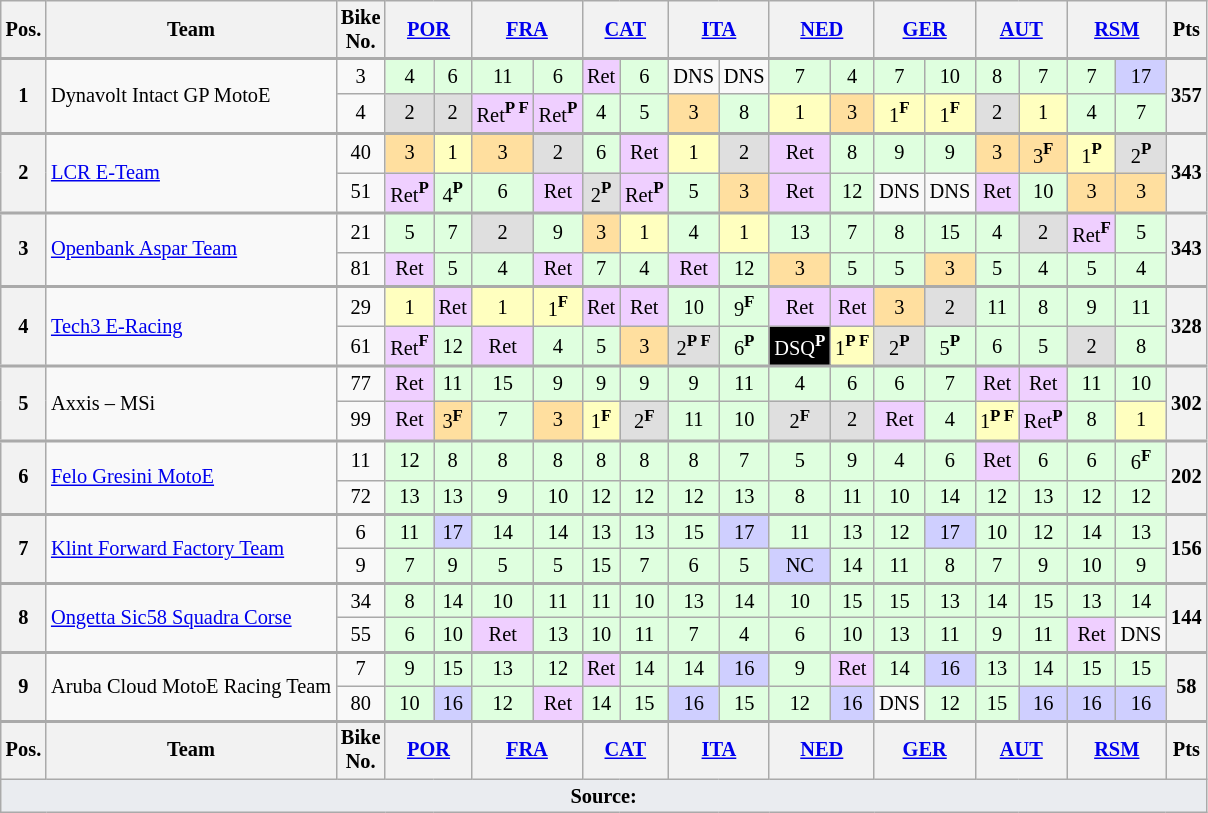<table class="wikitable" style="font-size:85%; text-align:center;">
<tr>
<th>Pos.</th>
<th>Team</th>
<th>Bike<br>No.</th>
<th colspan=2><a href='#'>POR</a><br></th>
<th colspan=2><a href='#'>FRA</a><br></th>
<th colspan=2><a href='#'>CAT</a><br></th>
<th colspan=2><a href='#'>ITA</a><br></th>
<th colspan=2><a href='#'>NED</a><br></th>
<th colspan=2><a href='#'>GER</a><br></th>
<th colspan=2><a href='#'>AUT</a><br></th>
<th colspan=2><a href='#'>RSM</a><br></th>
<th>Pts</th>
</tr>
<tr style="border-top:2px solid #aaaaaa">
<th rowspan=2>1</th>
<td rowspan=2 align=left> Dynavolt Intact GP MotoE</td>
<td>3</td>
<td bgcolor="#dfffdf">4</td>
<td bgcolor="#dfffdf">6</td>
<td bgcolor="#dfffdf">11</td>
<td bgcolor="#dfffdf">6</td>
<td bgcolor="#efcfff">Ret</td>
<td bgcolor="#dfffdf">6</td>
<td>DNS</td>
<td>DNS</td>
<td bgcolor="#dfffdf">7</td>
<td bgcolor="#dfffdf">4</td>
<td bgcolor="#dfffdf">7</td>
<td bgcolor="#dfffdf">10</td>
<td bgcolor="#dfffdf">8</td>
<td bgcolor="#dfffdf">7</td>
<td bgcolor="#dfffdf">7</td>
<td bgcolor="#cfcfff">17</td>
<th rowspan=2>357</th>
</tr>
<tr>
<td>4</td>
<td bgcolor="#dfdfdf">2</td>
<td bgcolor="#dfdfdf">2</td>
<td nowrap="" bgcolor="#efcfff">Ret<strong><sup>P F</sup></strong></td>
<td bgcolor="#efcfff">Ret<strong><sup>P</sup></strong></td>
<td bgcolor="#dfffdf">4</td>
<td bgcolor="#dfffdf">5</td>
<td bgcolor="#ffdf9f">3</td>
<td bgcolor="#dfffdf">8</td>
<td bgcolor="#ffffbf">1</td>
<td bgcolor="#ffdf9f">3</td>
<td bgcolor="#ffffbf">1<strong><sup>F</sup></strong></td>
<td bgcolor="#ffffbf">1<strong><sup>F</sup></strong></td>
<td bgcolor="#dfdfdf">2</td>
<td bgcolor="#ffffbf">1</td>
<td bgcolor="#dfffdf">4</td>
<td bgcolor="#dfffdf">7</td>
</tr>
<tr style="border-top:2px solid #aaaaaa">
<th rowspan=2>2</th>
<td rowspan=2 align=left> <a href='#'>LCR E-Team</a></td>
<td>40</td>
<td bgcolor="#ffdf9f">3</td>
<td bgcolor="#ffffbf">1</td>
<td bgcolor="#ffdf9f">3</td>
<td bgcolor="#dfdfdf">2</td>
<td bgcolor="#dfffdf">6</td>
<td bgcolor="#efcfff">Ret</td>
<td bgcolor="#ffffbf">1</td>
<td bgcolor="#dfdfdf">2</td>
<td bgcolor="#efcfff">Ret</td>
<td bgcolor="#dfffdf">8</td>
<td bgcolor="#dfffdf">9</td>
<td bgcolor="#dfffdf">9</td>
<td bgcolor="#ffdf9f">3</td>
<td bgcolor="#ffdf9f">3<strong><sup>F</sup></strong></td>
<td bgcolor="#ffffbf">1<strong><sup>P</sup></strong></td>
<td bgcolor="#dfdfdf">2<strong><sup>P</sup></strong></td>
<th rowspan=2>343</th>
</tr>
<tr>
<td>51</td>
<td bgcolor="#efcfff">Ret<strong><sup>P</sup></strong></td>
<td bgcolor="#dfffdf">4<strong><sup>P</sup></strong></td>
<td bgcolor="#dfffdf">6</td>
<td bgcolor="#efcffF">Ret</td>
<td bgcolor="#dfdfdf">2<strong><sup>P</sup></strong></td>
<td bgcolor="#efcfff">Ret<strong><sup>P</sup></strong></td>
<td bgcolor="#dfffdf">5</td>
<td bgcolor="#ffdf9f">3</td>
<td bgcolor="#efcfff">Ret</td>
<td bgcolor="#dfffdf">12</td>
<td>DNS</td>
<td>DNS</td>
<td bgcolor="#efcfff">Ret</td>
<td bgcolor="#dfffdf">10</td>
<td bgcolor="#ffdf9f">3</td>
<td bgcolor="#ffdf9f">3</td>
</tr>
<tr style="border-top:2px solid #aaaaaa">
<th rowspan=2>3</th>
<td rowspan=2 align=left> <a href='#'>Openbank Aspar Team</a></td>
<td>21</td>
<td bgcolor="#dfffdf">5</td>
<td bgcolor="#dfffdf">7</td>
<td bgcolor="#dfdfdf">2</td>
<td bgcolor="#dfffdf">9</td>
<td bgcolor="#ffdf9f">3</td>
<td bgcolor="#ffffbf">1</td>
<td bgcolor="#dfffdf">4</td>
<td bgcolor="#ffffbf">1</td>
<td bgcolor="#dfffdf">13</td>
<td bgcolor="#dfffdf">7</td>
<td bgcolor="#dfffdf">8</td>
<td bgcolor="#dfffdf">15</td>
<td bgcolor="#dfffdf">4</td>
<td bgcolor="#dfdfdf">2</td>
<td bgcolor="#efcfff">Ret<strong><sup>F</sup></strong></td>
<td bgcolor="#dfffdf">5</td>
<th rowspan=2>343</th>
</tr>
<tr>
<td>81</td>
<td bgcolor="#efcfff">Ret</td>
<td bgcolor="#dfffdf">5</td>
<td bgcolor="#dfffdf">4</td>
<td bgcolor="#efcfff">Ret</td>
<td bgcolor="#dfffdf">7</td>
<td bgcolor="#dfffdf">4</td>
<td bgcolor="#efcfff">Ret</td>
<td bgcolor="#dfffdf">12</td>
<td bgcolor="#ffdf9f">3</td>
<td bgcolor="#dfffdf">5</td>
<td bgcolor="#dfffdf">5</td>
<td bgcolor="#ffdf9f">3</td>
<td bgcolor="#dfffdf">5</td>
<td bgcolor="#dfffdf">4</td>
<td bgcolor="#dfffdf">5</td>
<td bgcolor="#dfffdf">4</td>
</tr>
<tr style="border-top:2px solid #aaaaaa">
<th rowspan=2>4</th>
<td rowspan=2 align=left> <a href='#'>Tech3 E-Racing</a></td>
<td>29</td>
<td bgcolor="#ffffbf">1</td>
<td bgcolor="#efcfff">Ret</td>
<td bgcolor="#ffffbf">1</td>
<td bgcolor="#ffffbf">1<strong><sup>F</sup></strong></td>
<td bgcolor="#efcfff">Ret</td>
<td bgcolor="#efcfff">Ret</td>
<td bgcolor="#dfffdf">10</td>
<td bgcolor="#dfffdf">9<strong><sup>F</sup></strong></td>
<td bgcolor="#efcfff">Ret</td>
<td bgcolor="#efcfff">Ret</td>
<td bgcolor="#ffdf9f">3</td>
<td bgcolor="#dfdfdf">2</td>
<td bgcolor="#dfffdf">11</td>
<td bgcolor="#dfffdf">8</td>
<td bgcolor="#dfffdf">9</td>
<td bgcolor="#dfffdf">11</td>
<th rowspan=2>328</th>
</tr>
<tr>
<td>61</td>
<td bgcolor="#efcfff">Ret<strong><sup>F</sup></strong></td>
<td bgcolor="#dfffdf">12</td>
<td bgcolor="#efcfff">Ret</td>
<td bgcolor="#dfffdf">4</td>
<td bgcolor="#dfffdf">5</td>
<td bgcolor="#ffdf9f">3</td>
<td nowrap="" bgcolor="#dfdfdf">2<strong><sup>P F</sup></strong></td>
<td bgcolor="#dfffdf">6<strong><sup>P</sup></strong></td>
<td style="background:#000000; letter-spacing:0px; color:white">DSQ<strong><sup>P</sup></strong></td>
<td nowrap="" bgcolor="#ffffbf">1<strong><sup>P F</sup></strong></td>
<td bgcolor="#dfdfdf">2<strong><sup>P</sup></strong></td>
<td bgcolor="#dfffdf">5<strong><sup>P</sup></strong></td>
<td bgcolor="#dfffdf">6</td>
<td bgcolor="#dfffdf">5</td>
<td bgcolor="#dfdfdf">2</td>
<td bgcolor="#dfffdf">8</td>
</tr>
<tr style="border-top:2px solid #aaaaaa">
<th rowspan=2>5</th>
<td rowspan=2 align=left> Axxis – MSi</td>
<td>77</td>
<td bgcolor="#efcfff">Ret</td>
<td bgcolor="#dfffdf">11</td>
<td bgcolor="#dfffdf">15</td>
<td bgcolor="#dfffdf">9</td>
<td bgcolor="#dfffdf">9</td>
<td bgcolor="#dfffdf">9</td>
<td bgcolor="#dfffdf">9</td>
<td bgcolor="#dfffdf">11</td>
<td bgcolor="#dfffdf">4</td>
<td bgcolor="#dfffdf">6</td>
<td bgcolor="#dfffdf">6</td>
<td bgcolor="#dfffdf">7</td>
<td bgcolor="#efcfff">Ret</td>
<td bgcolor="#efcfff">Ret</td>
<td bgcolor="#dfffdf">11</td>
<td bgcolor="#dfffdf">10</td>
<th rowspan=2>302</th>
</tr>
<tr>
<td>99</td>
<td bgcolor="#efcfff">Ret</td>
<td bgcolor="#ffdf9f">3<strong><sup>F</sup></strong></td>
<td bgcolor="#dfffdf">7</td>
<td bgcolor="#ffdf9f">3</td>
<td bgcolor="#ffffbf">1<strong><sup>F</sup></strong></td>
<td bgcolor="#dfdfdf">2<strong><sup>F</sup></strong></td>
<td bgcolor="#dfffdf">11</td>
<td bgcolor="#dfffdf">10</td>
<td bgcolor="#dfdfdf">2<strong><sup>F</sup></strong></td>
<td bgcolor="#dfdfdf">2</td>
<td bgcolor="#efcfff">Ret</td>
<td bgcolor="#dfffdf">4</td>
<td nowrap="" bgcolor="#ffffbf">1<strong><sup>P F</sup></strong></td>
<td bgcolor="#efcfff">Ret<strong><sup>P</sup></strong></td>
<td bgcolor="#dfffdf">8</td>
<td bgcolor="#ffffbf">1</td>
</tr>
<tr style="border-top:2px solid #aaaaaa">
<th rowspan=2>6</th>
<td rowspan=2 align=left> <a href='#'>Felo Gresini MotoE</a></td>
<td>11</td>
<td bgcolor="#dfffdf">12</td>
<td bgcolor="#dfffdf">8</td>
<td bgcolor="#dfffdf">8</td>
<td bgcolor="#dfffdf">8</td>
<td bgcolor="#dfffdf">8</td>
<td bgcolor="#dfffdf">8</td>
<td bgcolor="#dfffdf">8</td>
<td bgcolor="#dfffdf">7</td>
<td bgcolor="#dfffdf">5</td>
<td bgcolor="#dfffdf">9</td>
<td bgcolor="#dfffdf">4</td>
<td bgcolor="#dfffdf">6</td>
<td bgcolor="#efcfff">Ret</td>
<td bgcolor="#dfffdf">6</td>
<td bgcolor="#dfffdf">6</td>
<td bgcolor="#dfffdf">6<strong><sup>F</sup></strong></td>
<th rowspan=2>202</th>
</tr>
<tr>
<td>72</td>
<td bgcolor="#dfffdf">13</td>
<td bgcolor="#dfffdf">13</td>
<td bgcolor="#dfffdf">9</td>
<td bgcolor="#dfffdf">10</td>
<td bgcolor="#dfffdf">12</td>
<td bgcolor="#dfffdf">12</td>
<td bgcolor="#dfffdf">12</td>
<td bgcolor="#dfffdf">13</td>
<td bgcolor="#dfffdf">8</td>
<td bgcolor="#dfffdf">11</td>
<td bgcolor="#dfffdf">10</td>
<td bgcolor="#dfffdf">14</td>
<td bgcolor="#dfffdf">12</td>
<td bgcolor="#dfffdf">13</td>
<td bgcolor="#dfffdf">12</td>
<td bgcolor="#dfffdf">12</td>
</tr>
<tr style="border-top:2px solid #aaaaaa">
<th rowspan=2>7</th>
<td rowspan=2 align=left> <a href='#'>Klint Forward Factory Team</a></td>
<td>6</td>
<td bgcolor="#dfffdf">11</td>
<td bgcolor="#cfcfff">17</td>
<td bgcolor="#dfffdf">14</td>
<td bgcolor="#dfffdf">14</td>
<td bgcolor="#dfffdf">13</td>
<td bgcolor="#dfffdf">13</td>
<td bgcolor="#dfffdf">15</td>
<td bgcolor="#cfcfff">17</td>
<td bgcolor="#dfffdf">11</td>
<td bgcolor="#dfffdf">13</td>
<td bgcolor="#dfffdf">12</td>
<td bgcolor="#cfcfff">17</td>
<td bgcolor="#dfffdf">10</td>
<td bgcolor="#dfffdf">12</td>
<td bgcolor="#dfffdf">14</td>
<td bgcolor="#dfffdf">13</td>
<th rowspan=2>156</th>
</tr>
<tr>
<td>9</td>
<td bgcolor="#dfffdf">7</td>
<td bgcolor="#dfffdf">9</td>
<td bgcolor="#dfffdf">5</td>
<td bgcolor="#dfffdf">5</td>
<td bgcolor="#dfffdf">15</td>
<td bgcolor="#dfffdf">7</td>
<td bgcolor="#dfffdf">6</td>
<td bgcolor="#dfffdf">5</td>
<td bgcolor="#cfcfff">NC</td>
<td bgcolor="#dfffdf">14</td>
<td bgcolor="#dfffdf">11</td>
<td bgcolor="#dfffdf">8</td>
<td bgcolor="#dfffdf">7</td>
<td bgcolor="#dfffdf">9</td>
<td bgcolor="#dfffdf">10</td>
<td bgcolor="#dfffdf">9</td>
</tr>
<tr style="border-top:2px solid #aaaaaa">
<th rowspan=2>8</th>
<td rowspan=2 align=left> <a href='#'>Ongetta Sic58 Squadra Corse</a></td>
<td>34</td>
<td bgcolor="#dfffdf">8</td>
<td bgcolor="#dfffdf">14</td>
<td bgcolor="#dfffdf">10</td>
<td bgcolor="#dfffdf">11</td>
<td bgcolor="#dfffdf">11</td>
<td bgcolor="#dfffdf">10</td>
<td bgcolor="#dfffdf">13</td>
<td bgcolor="#dfffdf">14</td>
<td bgcolor="#dfffdf">10</td>
<td bgcolor="#dfffdf">15</td>
<td bgcolor="#dfffdf">15</td>
<td bgcolor="#dfffdf">13</td>
<td bgcolor="#dfffdf">14</td>
<td bgcolor="#dfffdf">15</td>
<td bgcolor="#dfffdf">13</td>
<td bgcolor="#dfffdf">14</td>
<th rowspan=2>144</th>
</tr>
<tr>
<td>55</td>
<td bgcolor="#dfffdf">6</td>
<td bgcolor="#dfffdf">10</td>
<td bgcolor="#efcfff">Ret</td>
<td bgcolor="#dfffdf">13</td>
<td bgcolor="#dfffdf">10</td>
<td bgcolor="#dfffdf">11</td>
<td bgcolor="#dfffdf">7</td>
<td bgcolor="#dfffdf">4</td>
<td bgcolor="#dfffdf">6</td>
<td bgcolor="#dfffdf">10</td>
<td bgcolor="#dfffdf">13</td>
<td bgcolor="#dfffdf">11</td>
<td bgcolor="#dfffdf">9</td>
<td bgcolor="#dfffdf">11</td>
<td bgcolor="#efcfff">Ret</td>
<td>DNS</td>
</tr>
<tr style="border-top:2px solid #aaaaaa">
<th rowspan=2>9</th>
<td rowspan=2 align=left nowrap> Aruba Cloud MotoE Racing Team</td>
<td>7</td>
<td bgcolor="#dfffdf">9</td>
<td bgcolor="#dfffdf">15</td>
<td bgcolor="#dfffdf">13</td>
<td bgcolor="#dfffdf">12</td>
<td bgcolor="#efcfff">Ret</td>
<td bgcolor="#dfffdf">14</td>
<td bgcolor="#dfffdf">14</td>
<td bgcolor="#cfcfff">16</td>
<td bgcolor="#dfffdf">9</td>
<td bgcolor="#efcfff">Ret</td>
<td bgcolor="#dfffdf">14</td>
<td bgcolor="#cfcfff">16</td>
<td bgcolor="#dfffdf">13</td>
<td bgcolor="#dfffdf">14</td>
<td bgcolor="#dfffdf">15</td>
<td bgcolor="#dfffdf">15</td>
<th rowspan=2>58</th>
</tr>
<tr>
<td>80</td>
<td bgcolor="#dfffdf">10</td>
<td bgcolor="#cfcfff">16</td>
<td bgcolor="#dfffdf">12</td>
<td bgcolor="#efcfff">Ret</td>
<td bgcolor="#dfffdf">14</td>
<td bgcolor="#dfffdf">15</td>
<td bgcolor="#cfcfff">16</td>
<td bgcolor="#dfffdf">15</td>
<td bgcolor="#dfffdf">12</td>
<td bgcolor="#cfcfff">16</td>
<td>DNS</td>
<td bgcolor="#dfffdf">12</td>
<td bgcolor="#dfffdf">15</td>
<td bgcolor="#cfcfff">16</td>
<td bgcolor="#cfcfff">16</td>
<td bgcolor="#cfcfff">16</td>
</tr>
<tr style="border-top:2px solid #aaaaaa">
<th>Pos.</th>
<th>Team</th>
<th>Bike<br>No.</th>
<th colspan=2><a href='#'>POR</a><br></th>
<th colspan=2><a href='#'>FRA</a><br></th>
<th colspan=2><a href='#'>CAT</a><br></th>
<th colspan=2><a href='#'>ITA</a><br></th>
<th colspan=2><a href='#'>NED</a><br></th>
<th colspan=2><a href='#'>GER</a><br></th>
<th colspan=2><a href='#'>AUT</a><br></th>
<th colspan=2><a href='#'>RSM</a><br></th>
<th>Pts</th>
</tr>
<tr>
<td colspan="20" style="background-color:#EAECF0;text-align:center"><strong>Source:</strong></td>
</tr>
</table>
